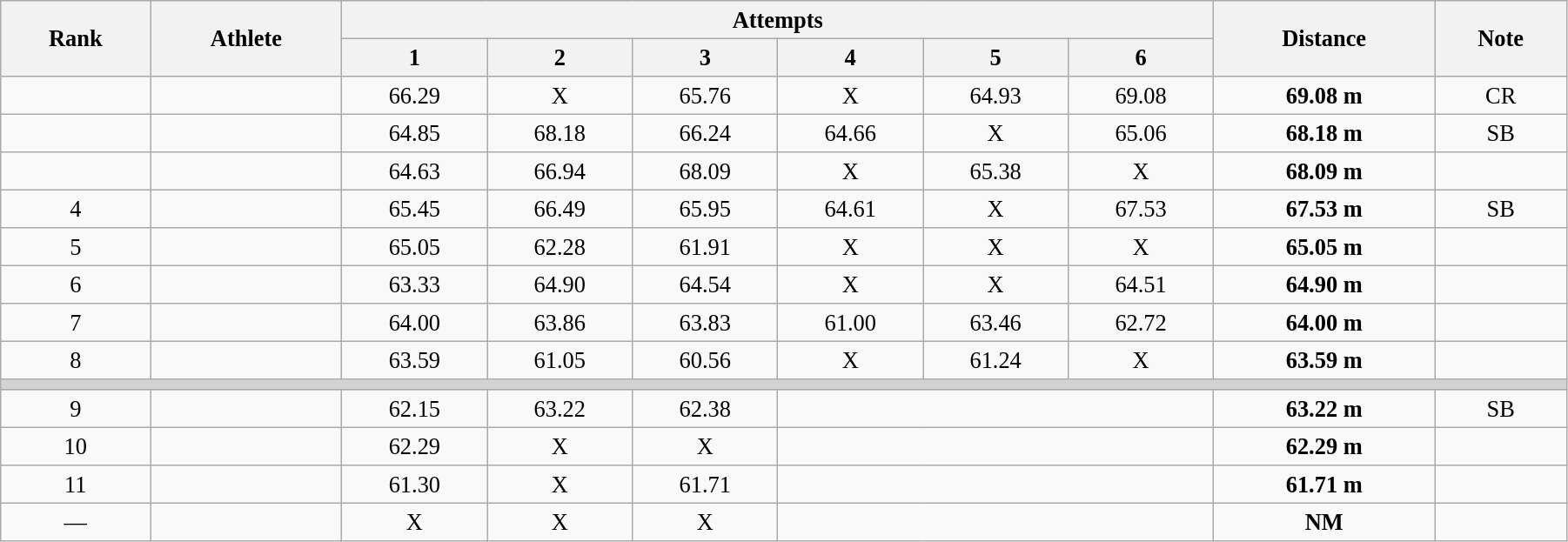<table class="wikitable" style=" text-align:center; font-size:110%;" width="95%">
<tr>
<th rowspan="2">Rank</th>
<th rowspan="2">Athlete</th>
<th colspan="6">Attempts</th>
<th rowspan="2">Distance</th>
<th rowspan="2">Note</th>
</tr>
<tr>
<th>1</th>
<th>2</th>
<th>3</th>
<th>4</th>
<th>5</th>
<th>6</th>
</tr>
<tr>
<td></td>
<td align=left></td>
<td>66.29</td>
<td>X</td>
<td>65.76</td>
<td>X</td>
<td>64.93</td>
<td>69.08</td>
<td><strong>69.08 m </strong></td>
<td>CR</td>
</tr>
<tr>
<td></td>
<td align=left></td>
<td>64.85</td>
<td>68.18</td>
<td>66.24</td>
<td>64.66</td>
<td>X</td>
<td>65.06</td>
<td><strong>68.18 m </strong></td>
<td>SB</td>
</tr>
<tr>
<td></td>
<td align=left></td>
<td>64.63</td>
<td>66.94</td>
<td>68.09</td>
<td>X</td>
<td>65.38</td>
<td>X</td>
<td><strong>68.09 m </strong></td>
<td></td>
</tr>
<tr>
<td>4</td>
<td align=left></td>
<td>65.45</td>
<td>66.49</td>
<td>65.95</td>
<td>64.61</td>
<td>X</td>
<td>67.53</td>
<td><strong>67.53 m </strong></td>
<td>SB</td>
</tr>
<tr>
<td>5</td>
<td align=left></td>
<td>65.05</td>
<td>62.28</td>
<td>61.91</td>
<td>X</td>
<td>X</td>
<td>X</td>
<td><strong>65.05 m </strong></td>
<td></td>
</tr>
<tr>
<td>6</td>
<td align=left></td>
<td>63.33</td>
<td>64.90</td>
<td>64.54</td>
<td>X</td>
<td>X</td>
<td>64.51</td>
<td><strong>64.90 m </strong></td>
<td></td>
</tr>
<tr>
<td>7</td>
<td align=left></td>
<td>64.00</td>
<td>63.86</td>
<td>63.83</td>
<td>61.00</td>
<td>63.46</td>
<td>62.72</td>
<td><strong>64.00 m </strong></td>
<td></td>
</tr>
<tr>
<td>8</td>
<td align=left></td>
<td>63.59</td>
<td>61.05</td>
<td>60.56</td>
<td>X</td>
<td>61.24</td>
<td>X</td>
<td><strong>63.59 m </strong></td>
<td></td>
</tr>
<tr>
<td colspan=10 bgcolor=lightgray></td>
</tr>
<tr>
<td>9</td>
<td align=left></td>
<td>62.15</td>
<td>63.22</td>
<td>62.38</td>
<td colspan=3></td>
<td><strong>63.22 m </strong></td>
<td>SB</td>
</tr>
<tr>
<td>10</td>
<td align=left></td>
<td>62.29</td>
<td>X</td>
<td>X</td>
<td colspan=3></td>
<td><strong>62.29 m </strong></td>
<td></td>
</tr>
<tr>
<td>11</td>
<td align=left></td>
<td>61.30</td>
<td>X</td>
<td>61.71</td>
<td colspan=3></td>
<td><strong>61.71 m </strong></td>
<td></td>
</tr>
<tr>
<td>—</td>
<td align=left></td>
<td>X</td>
<td>X</td>
<td>X</td>
<td colspan=3></td>
<td><strong>NM </strong></td>
<td></td>
</tr>
</table>
